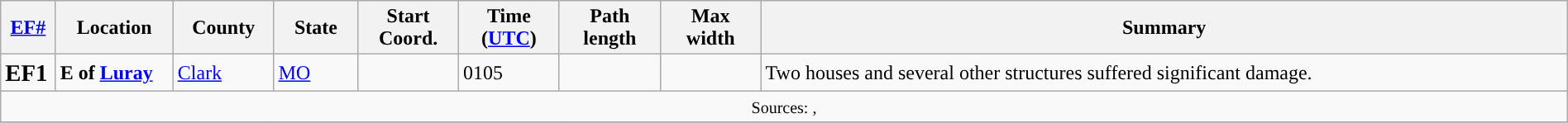<table class="wikitable collapsible" width="100%">
<tr>
<th scope="col"  style="width:3%; text-align:center;"><a href='#'>EF#</a></th>
<th scope="col"  style="width:7%; text-align:center;" class="unsortable">Location</th>
<th scope="col"  style="width:6%; text-align:center;" class="unsortable">County</th>
<th scope="col"  style="width:5%; text-align:center;">State</th>
<th scope="col"  style="width:6%; text-align:center;">Start Coord.</th>
<th scope="col"  style="width:6%; text-align:center;">Time (<a href='#'>UTC</a>)</th>
<th scope="col"  style="width:6%; text-align:center;">Path length</th>
<th scope="col"  style="width:6%; text-align:center;">Max width</th>
<th scope="col" class="unsortable" style="width:48%; text-align:center;">Summary</th>
</tr>
<tr>
<td><big><strong>EF1</strong></big></td>
<td><strong>E of <a href='#'>Luray</a></strong></td>
<td><a href='#'>Clark</a></td>
<td><a href='#'>MO</a></td>
<td></td>
<td>0105</td>
<td></td>
<td></td>
<td>Two houses and several other structures suffered significant damage.</td>
</tr>
<tr>
<td colspan="9" align=center><small>Sources: ,  </small></td>
</tr>
<tr>
</tr>
</table>
